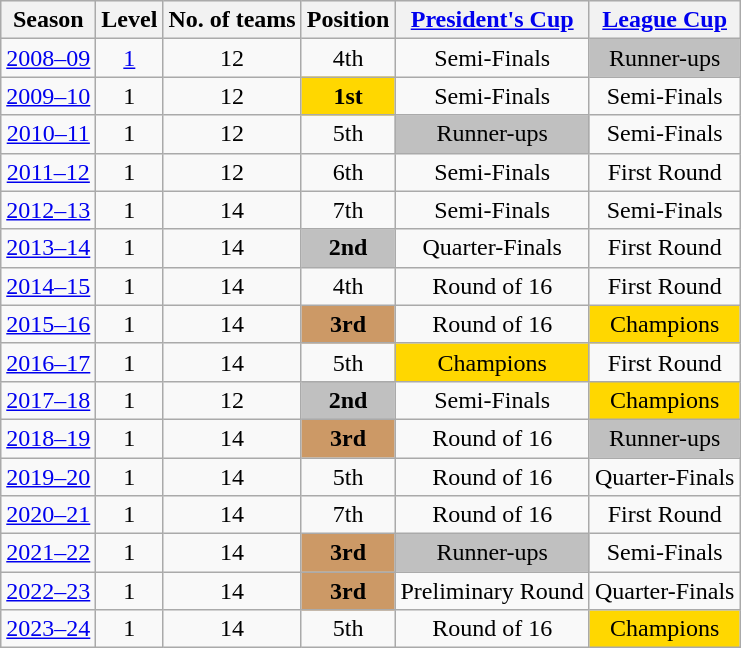<table class="wikitable" style="text-align:center">
<tr bgcolor="#efefef">
<th>Season</th>
<th>Level</th>
<th>No. of teams</th>
<th>Position</th>
<th><a href='#'>President's Cup</a></th>
<th><a href='#'>League Cup</a></th>
</tr>
<tr>
<td><a href='#'>2008–09</a></td>
<td><a href='#'>1</a></td>
<td>12</td>
<td>4th</td>
<td>Semi-Finals</td>
<td bgcolor=silver>Runner-ups</td>
</tr>
<tr>
<td><a href='#'>2009–10</a></td>
<td>1</td>
<td>12</td>
<td bgcolor=gold><strong>1st</strong></td>
<td>Semi-Finals</td>
<td>Semi-Finals</td>
</tr>
<tr>
<td><a href='#'>2010–11</a></td>
<td>1</td>
<td>12</td>
<td>5th</td>
<td bgcolor=silver>Runner-ups</td>
<td>Semi-Finals</td>
</tr>
<tr>
<td><a href='#'>2011–12</a></td>
<td>1</td>
<td>12</td>
<td>6th</td>
<td>Semi-Finals</td>
<td>First Round</td>
</tr>
<tr>
<td><a href='#'>2012–13</a></td>
<td>1</td>
<td>14</td>
<td>7th</td>
<td>Semi-Finals</td>
<td>Semi-Finals</td>
</tr>
<tr>
<td><a href='#'>2013–14</a></td>
<td>1</td>
<td>14</td>
<td bgcolor=silver><strong>2nd</strong></td>
<td>Quarter-Finals</td>
<td>First Round</td>
</tr>
<tr>
<td><a href='#'>2014–15</a></td>
<td>1</td>
<td>14</td>
<td>4th</td>
<td>Round of 16</td>
<td>First Round</td>
</tr>
<tr>
<td><a href='#'>2015–16</a></td>
<td>1</td>
<td>14</td>
<td bgcolor="#cc9966"><strong>3rd</strong></td>
<td>Round of 16</td>
<td bgcolor=gold>Champions</td>
</tr>
<tr>
<td><a href='#'>2016–17</a></td>
<td>1</td>
<td>14</td>
<td>5th</td>
<td bgcolor=gold>Champions</td>
<td>First Round</td>
</tr>
<tr>
<td><a href='#'>2017–18</a></td>
<td>1</td>
<td>12</td>
<td bgcolor=silver><strong>2nd</strong></td>
<td>Semi-Finals</td>
<td bgcolor=gold>Champions</td>
</tr>
<tr>
<td><a href='#'>2018–19</a></td>
<td>1</td>
<td>14</td>
<td bgcolor="#cc9966"><strong>3rd</strong></td>
<td>Round of 16</td>
<td bgcolor=silver>Runner-ups</td>
</tr>
<tr>
<td><a href='#'>2019–20</a></td>
<td>1</td>
<td>14</td>
<td>5th</td>
<td>Round of 16</td>
<td>Quarter-Finals</td>
</tr>
<tr>
<td><a href='#'>2020–21</a></td>
<td>1</td>
<td>14</td>
<td>7th</td>
<td>Round of 16</td>
<td>First Round</td>
</tr>
<tr>
<td><a href='#'>2021–22</a></td>
<td>1</td>
<td>14</td>
<td bgcolor="#cc9966"><strong>3rd</strong></td>
<td bgcolor=silver>Runner-ups</td>
<td>Semi-Finals</td>
</tr>
<tr>
<td><a href='#'>2022–23</a></td>
<td>1</td>
<td>14</td>
<td bgcolor="#cc9966"><strong>3rd</strong></td>
<td>Preliminary Round</td>
<td>Quarter-Finals</td>
</tr>
<tr>
<td><a href='#'>2023–24</a></td>
<td>1</td>
<td>14</td>
<td>5th</td>
<td>Round of 16</td>
<td bgcolor=gold>Champions</td>
</tr>
</table>
